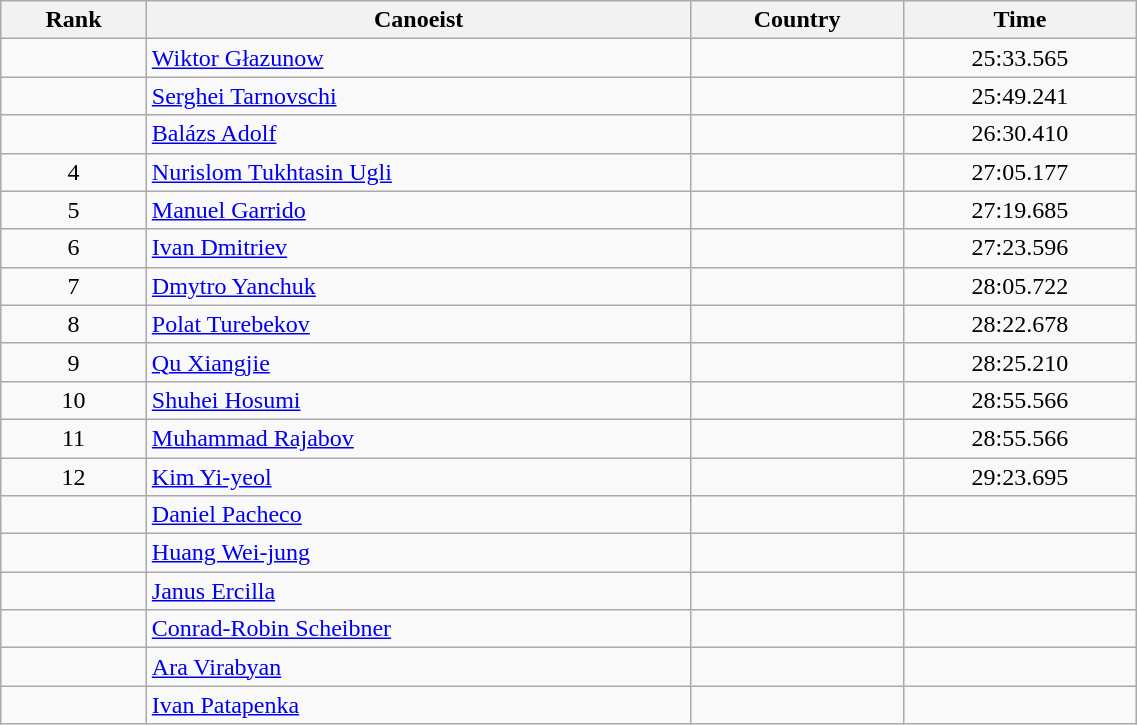<table class="wikitable" style="text-align:center;width: 60%">
<tr>
<th>Rank</th>
<th>Canoeist</th>
<th>Country</th>
<th>Time</th>
</tr>
<tr>
<td></td>
<td align="left"><a href='#'>Wiktor Głazunow</a></td>
<td align="left"></td>
<td>25:33.565</td>
</tr>
<tr>
<td></td>
<td align="left"><a href='#'>Serghei Tarnovschi</a></td>
<td align="left"></td>
<td>25:49.241</td>
</tr>
<tr>
<td></td>
<td align="left"><a href='#'>Balázs Adolf</a></td>
<td align="left"></td>
<td>26:30.410</td>
</tr>
<tr>
<td>4</td>
<td align="left"><a href='#'>Nurislom Tukhtasin Ugli</a></td>
<td align="left"></td>
<td>27:05.177</td>
</tr>
<tr>
<td>5</td>
<td align="left"><a href='#'>Manuel Garrido</a></td>
<td align="left"></td>
<td>27:19.685</td>
</tr>
<tr>
<td>6</td>
<td align="left"><a href='#'>Ivan Dmitriev</a></td>
<td align="left"></td>
<td>27:23.596</td>
</tr>
<tr>
<td>7</td>
<td align="left"><a href='#'>Dmytro Yanchuk</a></td>
<td align="left"></td>
<td>28:05.722</td>
</tr>
<tr>
<td>8</td>
<td align="left"><a href='#'>Polat Turebekov</a></td>
<td align="left"></td>
<td>28:22.678</td>
</tr>
<tr>
<td>9</td>
<td align="left"><a href='#'>Qu Xiangjie</a></td>
<td align="left"></td>
<td>28:25.210</td>
</tr>
<tr>
<td>10</td>
<td align="left"><a href='#'>Shuhei Hosumi</a></td>
<td align="left"></td>
<td>28:55.566</td>
</tr>
<tr>
<td>11</td>
<td align="left"><a href='#'>Muhammad Rajabov</a></td>
<td align="left"></td>
<td>28:55.566</td>
</tr>
<tr>
<td>12</td>
<td align="left"><a href='#'>Kim Yi-yeol</a></td>
<td align="left"></td>
<td>29:23.695</td>
</tr>
<tr>
<td></td>
<td align="left"><a href='#'>Daniel Pacheco</a></td>
<td align="left"></td>
<td></td>
</tr>
<tr>
<td></td>
<td align="left"><a href='#'>Huang Wei-jung</a></td>
<td align="left"></td>
<td></td>
</tr>
<tr>
<td></td>
<td align="left"><a href='#'>Janus Ercilla</a></td>
<td align="left"></td>
<td></td>
</tr>
<tr>
<td></td>
<td align="left"><a href='#'>Conrad-Robin Scheibner</a></td>
<td align="left"></td>
<td></td>
</tr>
<tr>
<td></td>
<td align="left"><a href='#'>Ara Virabyan</a></td>
<td align="left"></td>
<td></td>
</tr>
<tr>
<td></td>
<td align="left"><a href='#'>Ivan Patapenka</a></td>
<td align="left"></td>
<td></td>
</tr>
</table>
